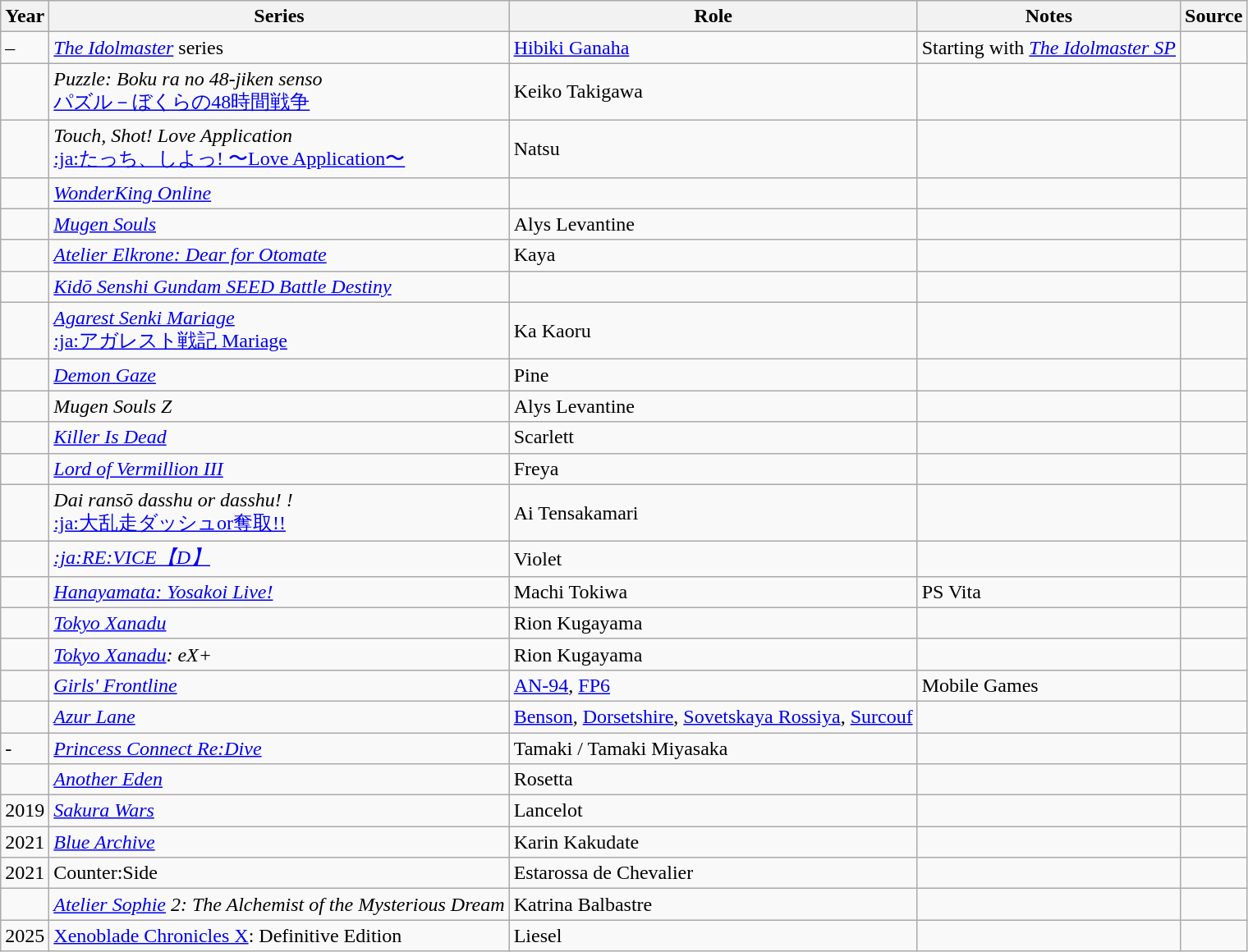<table class="wikitable sortable plainrowheaders">
<tr>
<th>Year</th>
<th>Series</th>
<th>Role</th>
<th class="unsortable">Notes</th>
<th class="unsortable">Source</th>
</tr>
<tr>
<td>–</td>
<td><em><a href='#'>The Idolmaster</a></em> series</td>
<td><a href='#'>Hibiki Ganaha</a></td>
<td>Starting with <em><a href='#'>The Idolmaster SP</a></em></td>
<td></td>
</tr>
<tr>
<td></td>
<td><em>Puzzle: Boku ra no 48-jiken senso</em><br><a href='#'>パズル－ぼくらの48時間戦争</a></td>
<td>Keiko Takigawa</td>
<td></td>
<td></td>
</tr>
<tr>
<td></td>
<td><em>Touch, Shot! Love Application</em><br><a href='#'>:ja:たっち、しよっ! 〜Love Application〜</a></td>
<td>Natsu </td>
<td></td>
<td></td>
</tr>
<tr>
<td></td>
<td><em><a href='#'>WonderKing Online</a></em></td>
<td></td>
<td></td>
<td></td>
</tr>
<tr>
<td></td>
<td><em><a href='#'>Mugen Souls</a></em></td>
<td>Alys Levantine</td>
<td></td>
<td></td>
</tr>
<tr>
<td></td>
<td><em><a href='#'>Atelier Elkrone: Dear for Otomate</a></em></td>
<td>Kaya</td>
<td></td>
<td></td>
</tr>
<tr>
<td></td>
<td><em><a href='#'>Kidō Senshi Gundam SEED Battle Destiny</a></em></td>
<td></td>
<td></td>
<td></td>
</tr>
<tr>
<td></td>
<td><em><a href='#'>Agarest Senki Mariage</a></em><br><a href='#'>:ja:アガレスト戦記 Mariage</a></td>
<td>Ka Kaoru </td>
<td></td>
<td></td>
</tr>
<tr>
<td></td>
<td><em><a href='#'>Demon Gaze</a></em></td>
<td>Pine</td>
<td></td>
<td></td>
</tr>
<tr>
<td></td>
<td><em>Mugen Souls Z</em></td>
<td>Alys Levantine</td>
<td></td>
<td></td>
</tr>
<tr>
<td></td>
<td><em><a href='#'>Killer Is Dead</a></em></td>
<td>Scarlett</td>
<td></td>
<td></td>
</tr>
<tr>
<td></td>
<td><em><a href='#'>Lord of Vermillion III</a></em></td>
<td>Freya</td>
<td></td>
<td></td>
</tr>
<tr>
<td></td>
<td><em>Dai ransō dasshu or dasshu! !</em><br><a href='#'>:ja:大乱走ダッシュor奪取!!</a></td>
<td>Ai Tensakamari  </td>
<td></td>
<td></td>
</tr>
<tr>
<td></td>
<td><em><a href='#'>:ja:RE:VICE【D】</a></em></td>
<td>Violet</td>
<td></td>
<td></td>
</tr>
<tr>
<td></td>
<td><em><a href='#'>Hanayamata: Yosakoi Live!</a></em></td>
<td>Machi Tokiwa</td>
<td>PS Vita</td>
<td></td>
</tr>
<tr>
<td></td>
<td><em><a href='#'>Tokyo Xanadu</a></em></td>
<td>Rion Kugayama</td>
<td></td>
<td></td>
</tr>
<tr>
<td></td>
<td><em><a href='#'>Tokyo Xanadu</a>: eX+</em></td>
<td>Rion Kugayama</td>
<td></td>
<td></td>
</tr>
<tr>
<td></td>
<td><em><a href='#'>Girls' Frontline</a></em></td>
<td><a href='#'>AN-94</a>, <a href='#'>FP6</a></td>
<td>Mobile Games</td>
<td></td>
</tr>
<tr>
<td></td>
<td><em><a href='#'>Azur Lane</a></em></td>
<td><a href='#'>Benson</a>, <a href='#'>Dorsetshire</a>, <a href='#'>Sovetskaya Rossiya</a>, <a href='#'>Surcouf</a></td>
<td></td>
<td></td>
</tr>
<tr>
<td>-</td>
<td><em><a href='#'>Princess Connect Re:Dive</a></em></td>
<td>Tamaki / Tamaki Miyasaka</td>
<td></td>
<td></td>
</tr>
<tr>
<td></td>
<td><em><a href='#'>Another Eden</a></em></td>
<td>Rosetta</td>
<td></td>
<td></td>
</tr>
<tr>
<td>2019</td>
<td><em><a href='#'>Sakura Wars</a></em></td>
<td>Lancelot</td>
<td></td>
<td></td>
</tr>
<tr>
<td>2021</td>
<td><em><a href='#'>Blue Archive</a></em></td>
<td>Karin Kakudate</td>
<td></td>
<td></td>
</tr>
<tr>
<td>2021</td>
<td>Counter:Side</td>
<td>Estarossa de Chevalier</td>
<td></td>
<td></td>
</tr>
<tr>
<td></td>
<td><em><a href='#'>Atelier Sophie</a> 2: The Alchemist of the Mysterious Dream</em></td>
<td>Katrina Balbastre</td>
<td></td>
<td></td>
</tr>
<tr>
<td>2025</td>
<td><a href='#'>Xenoblade Chronicles X</a>: Definitive Edition</td>
<td>Liesel</td>
<td></td>
<td></td>
</tr>
</table>
